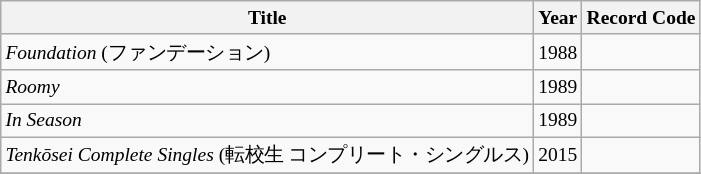<table class="wikitable" style="font-size:small">
<tr>
<th>Title</th>
<th>Year</th>
<th>Record Code</th>
</tr>
<tr>
<td><em>Foundation</em> (ファンデーション)</td>
<td>1988</td>
<td></td>
</tr>
<tr>
<td><em>Roomy</em></td>
<td>1989</td>
<td></td>
</tr>
<tr>
<td><em>In Season</em></td>
<td>1989</td>
<td></td>
</tr>
<tr>
<td><em>Tenkōsei Complete Singles</em> (転校生 コンプリート・シングルス)</td>
<td>2015</td>
<td></td>
</tr>
<tr>
</tr>
</table>
